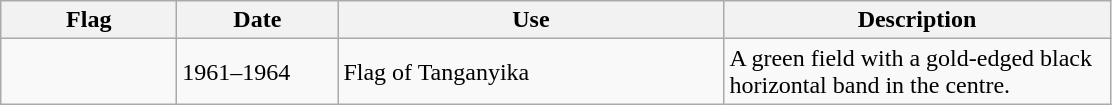<table class="wikitable">
<tr>
<th style="width:110px;">Flag</th>
<th style="width:100px;">Date</th>
<th style="width:250px;">Use</th>
<th style="width:250px;">Description</th>
</tr>
<tr>
<td></td>
<td>1961–1964</td>
<td>Flag of Tanganyika</td>
<td>A green field with a gold-edged black horizontal band in the centre.</td>
</tr>
</table>
